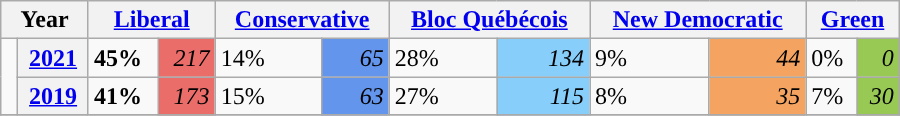<table class="wikitable" style="width:600px; margin-left:1em;">
<tr>
<th colspan="2" scope="col">Year</th>
<th colspan="2" scope="col"><a href='#'>Liberal</a></th>
<th colspan="2" scope="col"><a href='#'>Conservative</a></th>
<th colspan="2" scope="col"><a href='#'>Bloc Québécois</a></th>
<th colspan="2" scope="col"><a href='#'>New Democratic</a></th>
<th colspan="2" scope="col"><a href='#'>Green</a></th>
</tr>
<tr>
<td rowspan="2" style="width: 0.25em; background-color: "></td>
<th><a href='#'>2021</a></th>
<td><strong>45%</strong></td>
<td style="text-align:right; background:#EA6D6A;"><em>217</em></td>
<td>14%</td>
<td style="text-align:right; background:#6495ED;"><em>65</em></td>
<td>28%</td>
<td style="text-align:right; background:#87CEFA;"><em>134</em></td>
<td>9%</td>
<td style="text-align:right; background:#F4A460;"><em>44</em></td>
<td>0%</td>
<td style="text-align:right; background:#99C955;"><em>0</em></td>
</tr>
<tr>
<th><a href='#'>2019</a></th>
<td><strong>41%</strong></td>
<td style="text-align:right; background:#EA6D6A;"><em>173</em></td>
<td>15%</td>
<td style="text-align:right; background:#6495ED;"><em>63</em></td>
<td>27%</td>
<td style="text-align:right; background:#87CEFA;"><em>115</em></td>
<td>8%</td>
<td style="text-align:right; background:#F4A460;"><em>35</em></td>
<td>7%</td>
<td style="text-align:right; background:#99C955;"><em>30</em></td>
</tr>
<tr>
</tr>
</table>
